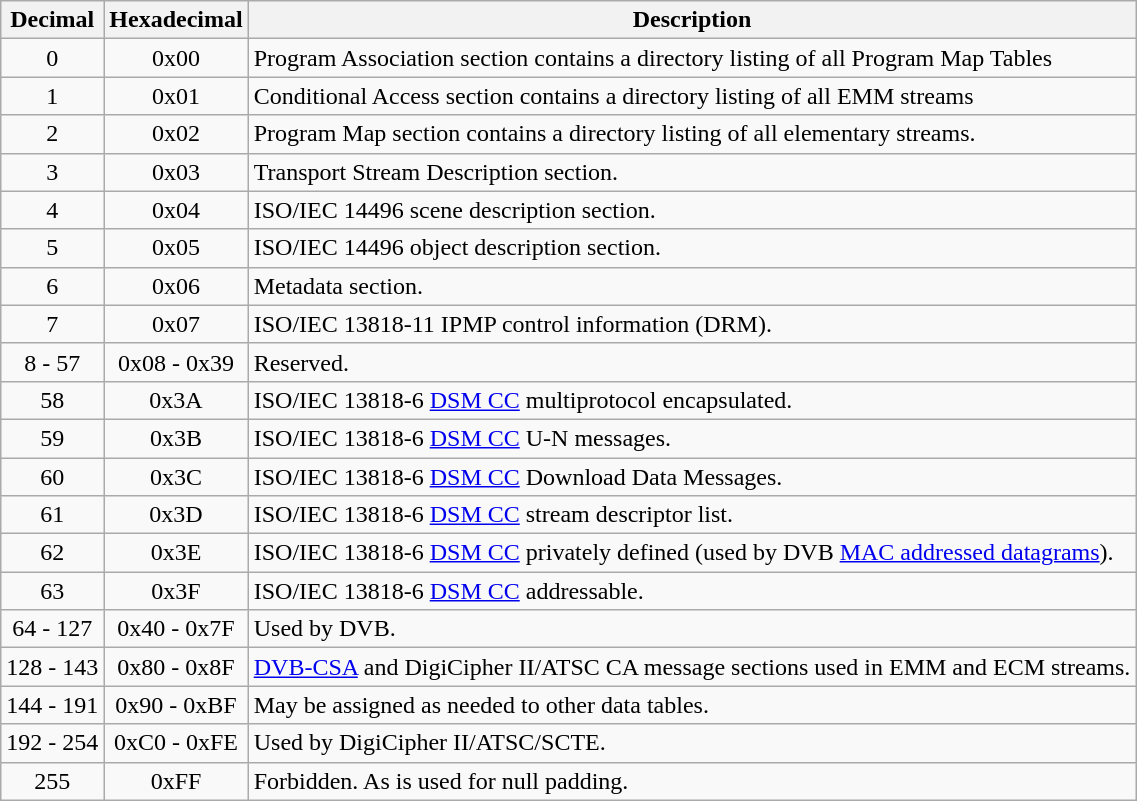<table class="wikitable">
<tr>
<th>Decimal</th>
<th>Hexadecimal</th>
<th>Description</th>
</tr>
<tr>
<td align=center>0</td>
<td align=center>0x00</td>
<td>Program Association section contains a directory listing of all Program Map Tables</td>
</tr>
<tr>
<td align=center>1</td>
<td align=center>0x01</td>
<td>Conditional Access section contains a directory listing of all EMM streams</td>
</tr>
<tr>
<td align=center>2</td>
<td align=center>0x02</td>
<td>Program Map section contains a directory listing of all elementary streams.</td>
</tr>
<tr>
<td align=center>3</td>
<td align=center>0x03</td>
<td>Transport Stream Description section.</td>
</tr>
<tr>
<td align=center>4</td>
<td align=center>0x04</td>
<td>ISO/IEC 14496 scene description section.</td>
</tr>
<tr>
<td align=center>5</td>
<td align=center>0x05</td>
<td>ISO/IEC 14496 object description section.</td>
</tr>
<tr>
<td align=center>6</td>
<td align=center>0x06</td>
<td>Metadata section.</td>
</tr>
<tr>
<td align=center>7</td>
<td align=center>0x07</td>
<td>ISO/IEC 13818-11 IPMP control information (DRM).</td>
</tr>
<tr>
<td align=center>8 - 57</td>
<td align=center>0x08 - 0x39</td>
<td>Reserved.</td>
</tr>
<tr>
<td align=center>58</td>
<td align=center>0x3A</td>
<td>ISO/IEC 13818-6 <a href='#'>DSM CC</a> multiprotocol encapsulated.</td>
</tr>
<tr>
<td align=center>59</td>
<td align=center>0x3B</td>
<td>ISO/IEC 13818-6 <a href='#'>DSM CC</a> U-N messages.</td>
</tr>
<tr>
<td align=center>60</td>
<td align=center>0x3C</td>
<td>ISO/IEC 13818-6 <a href='#'>DSM CC</a> Download Data Messages.</td>
</tr>
<tr>
<td align=center>61</td>
<td align=center>0x3D</td>
<td>ISO/IEC 13818-6 <a href='#'>DSM CC</a> stream descriptor list.</td>
</tr>
<tr>
<td align=center>62</td>
<td align=center>0x3E</td>
<td>ISO/IEC 13818-6 <a href='#'>DSM CC</a> privately defined (used by DVB <a href='#'>MAC addressed datagrams</a>).</td>
</tr>
<tr>
<td align=center>63</td>
<td align=center>0x3F</td>
<td>ISO/IEC 13818-6 <a href='#'>DSM CC</a> addressable.</td>
</tr>
<tr>
<td align=center>64 - 127</td>
<td align=center>0x40 - 0x7F</td>
<td>Used by DVB.</td>
</tr>
<tr>
<td align=center>128 - 143</td>
<td align=center>0x80 - 0x8F</td>
<td><a href='#'>DVB-CSA</a> and DigiCipher II/ATSC CA message sections used in EMM and ECM streams.</td>
</tr>
<tr>
<td align=center>144 - 191</td>
<td align=center>0x90 - 0xBF</td>
<td>May be assigned as needed to other data tables.</td>
</tr>
<tr>
<td align=center>192 - 254</td>
<td align=center>0xC0 - 0xFE</td>
<td>Used by DigiCipher II/ATSC/SCTE.</td>
</tr>
<tr>
<td align=center>255</td>
<td align=center>0xFF</td>
<td>Forbidden. As is used for null padding.</td>
</tr>
</table>
